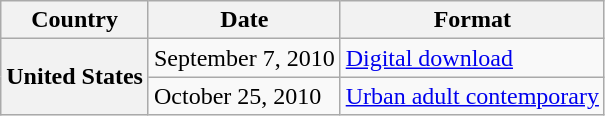<table class="wikitable plainrowheaders">
<tr>
<th scope="col">Country</th>
<th scope="col">Date</th>
<th scope="col">Format</th>
</tr>
<tr>
<th scope="row" rowspan="2">United States</th>
<td>September 7, 2010</td>
<td><a href='#'>Digital download</a></td>
</tr>
<tr>
<td>October 25, 2010</td>
<td><a href='#'>Urban adult contemporary</a></td>
</tr>
</table>
